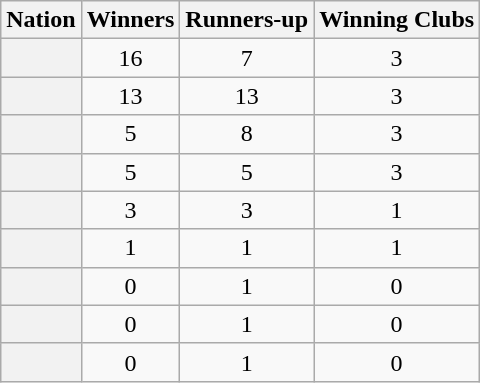<table class="wikitable plainrowheaders sortable">
<tr>
<th scope="col">Nation</th>
<th scope="col">Winners</th>
<th scope="col">Runners-up</th>
<th scope="col">Winning Clubs</th>
</tr>
<tr>
<th scope="row"></th>
<td align=center>16</td>
<td align=center>7</td>
<td align=center>3</td>
</tr>
<tr>
<th scope="row"></th>
<td align=center>13</td>
<td align=center>13</td>
<td align=center>3</td>
</tr>
<tr>
<th scope="row"></th>
<td align=center>5</td>
<td align=center>8</td>
<td align=center>3</td>
</tr>
<tr>
<th scope="row"></th>
<td align=center>5</td>
<td align=center>5</td>
<td align=center>3</td>
</tr>
<tr>
<th scope="row"></th>
<td align=center>3</td>
<td align=center>3</td>
<td align=center>1</td>
</tr>
<tr>
<th scope="row"></th>
<td align=center>1</td>
<td align=center>1</td>
<td align=center>1</td>
</tr>
<tr>
<th scope="row"></th>
<td align=center>0</td>
<td align=center>1</td>
<td align=center>0</td>
</tr>
<tr>
<th scope="row"></th>
<td align=center>0</td>
<td align=center>1</td>
<td align=center>0</td>
</tr>
<tr>
<th scope="row"></th>
<td align=center>0</td>
<td align=center>1</td>
<td align=center>0</td>
</tr>
</table>
